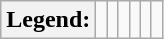<table class="wikitable">
<tr>
<th>Legend:</th>
<td></td>
<td></td>
<td></td>
<td></td>
<td></td>
<td></td>
</tr>
</table>
